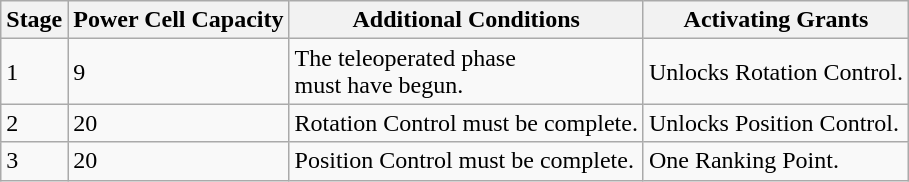<table class="wikitable">
<tr>
<th>Stage</th>
<th>Power Cell Capacity</th>
<th>Additional Conditions</th>
<th>Activating Grants</th>
</tr>
<tr>
<td>1</td>
<td>9</td>
<td>The teleoperated phase<br>must have begun.</td>
<td>Unlocks Rotation Control.</td>
</tr>
<tr>
<td>2</td>
<td>20</td>
<td>Rotation Control must be complete.</td>
<td>Unlocks Position Control.</td>
</tr>
<tr>
<td>3</td>
<td>20</td>
<td>Position Control must be complete.</td>
<td>One Ranking Point.</td>
</tr>
</table>
